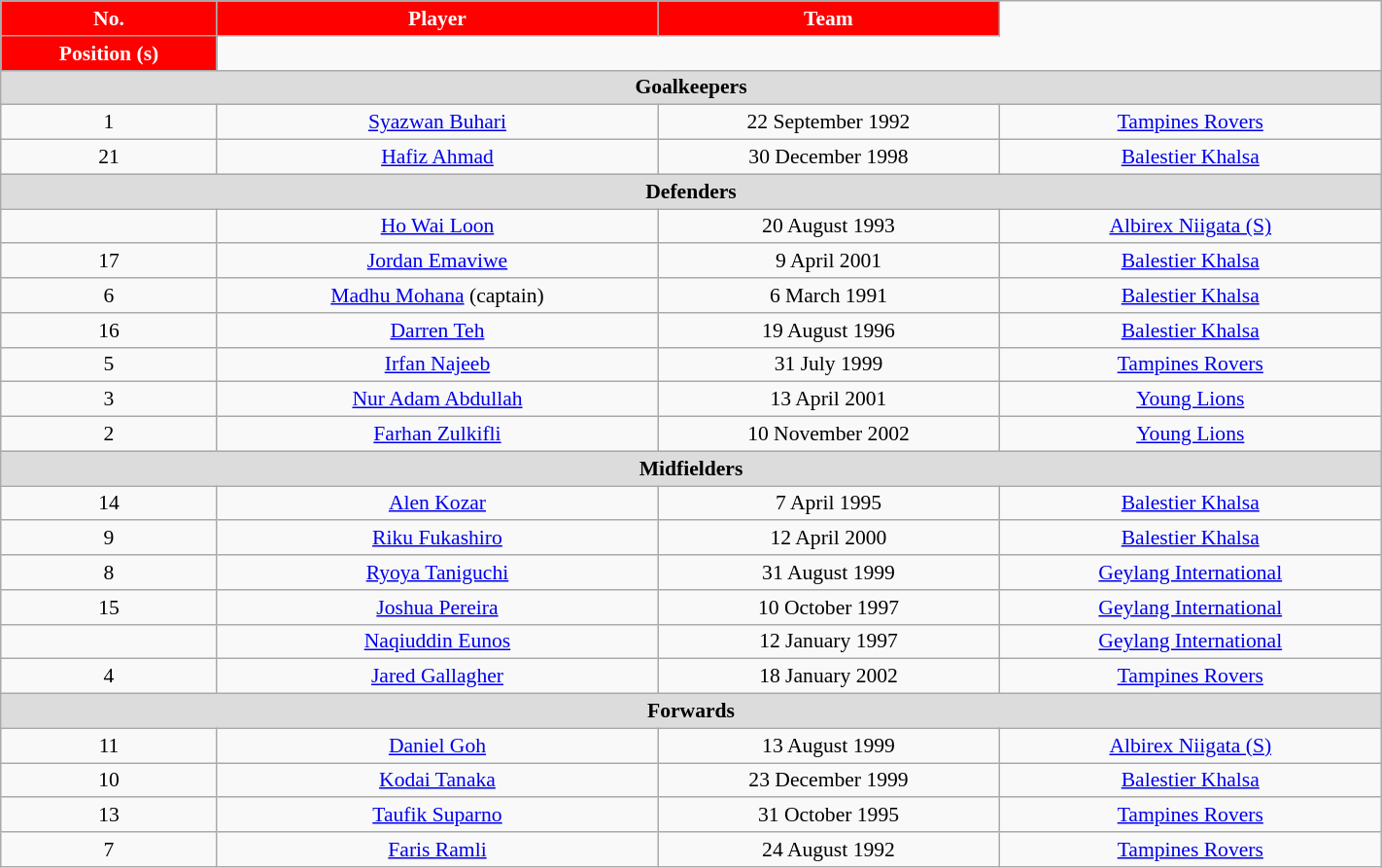<table class="wikitable sortable" style="text-align:center; font-size:90%; width:75%;">
<tr>
<th style="background:#f00; color:white; text-align:center;">No.</th>
<th style="background:#f00; color:white; text-align:center;">Player</th>
<th style="background:#f00; color:white; text-align:center;">Team</th>
</tr>
<tr>
<th style="background:#f00; color:white; text-align:center;">Position (s)</th>
</tr>
<tr>
<th colspan="4" style="background:#dcdcdc; text-align:center;">Goalkeepers</th>
</tr>
<tr>
<td>1</td>
<td> <a href='#'>Syazwan Buhari</a></td>
<td>22 September 1992</td>
<td> <a href='#'>Tampines Rovers</a></td>
</tr>
<tr>
<td>21</td>
<td> <a href='#'>Hafiz Ahmad</a></td>
<td>30 December 1998</td>
<td> <a href='#'>Balestier Khalsa</a></td>
</tr>
<tr>
<th colspan="4" style="background:#dcdcdc; text-align:center;">Defenders</th>
</tr>
<tr>
<td></td>
<td> <a href='#'>Ho Wai Loon</a></td>
<td>20 August 1993</td>
<td> <a href='#'>Albirex Niigata (S)</a></td>
</tr>
<tr>
<td>17</td>
<td> <a href='#'>Jordan Emaviwe</a></td>
<td>9 April 2001</td>
<td> <a href='#'>Balestier Khalsa</a></td>
</tr>
<tr>
<td>6</td>
<td> <a href='#'>Madhu Mohana</a> (captain)</td>
<td>6 March 1991</td>
<td> <a href='#'>Balestier Khalsa</a></td>
</tr>
<tr>
<td>16</td>
<td> <a href='#'>Darren Teh</a></td>
<td>19 August 1996</td>
<td> <a href='#'>Balestier Khalsa</a></td>
</tr>
<tr>
<td>5</td>
<td> <a href='#'>Irfan Najeeb</a></td>
<td>31 July 1999</td>
<td> <a href='#'>Tampines Rovers</a></td>
</tr>
<tr>
<td>3</td>
<td> <a href='#'>Nur Adam Abdullah</a></td>
<td>13 April 2001</td>
<td> <a href='#'>Young Lions</a></td>
</tr>
<tr>
<td>2</td>
<td> <a href='#'>Farhan Zulkifli</a></td>
<td>10 November 2002</td>
<td> <a href='#'>Young Lions</a></td>
</tr>
<tr>
<th colspan="4" style="background:#dcdcdc; text-align:center;">Midfielders</th>
</tr>
<tr>
<td>14</td>
<td> <a href='#'>Alen Kozar</a></td>
<td>7 April 1995</td>
<td> <a href='#'>Balestier Khalsa</a></td>
</tr>
<tr>
<td>9</td>
<td> <a href='#'>Riku Fukashiro</a></td>
<td>12 April 2000</td>
<td> <a href='#'>Balestier Khalsa</a></td>
</tr>
<tr>
<td>8</td>
<td> <a href='#'>Ryoya Taniguchi</a></td>
<td>31 August 1999</td>
<td> <a href='#'>Geylang International</a></td>
</tr>
<tr>
<td>15</td>
<td> <a href='#'>Joshua Pereira</a></td>
<td>10 October 1997</td>
<td> <a href='#'>Geylang International</a></td>
</tr>
<tr>
<td></td>
<td> <a href='#'>Naqiuddin Eunos</a></td>
<td>12 January 1997</td>
<td> <a href='#'>Geylang International</a></td>
</tr>
<tr>
<td>4</td>
<td> <a href='#'>Jared Gallagher</a></td>
<td>18 January 2002</td>
<td> <a href='#'>Tampines Rovers</a></td>
</tr>
<tr>
<th colspan="4" style="background:#dcdcdc; text-align:center;">Forwards</th>
</tr>
<tr>
<td>11</td>
<td> <a href='#'>Daniel Goh</a></td>
<td>13 August 1999</td>
<td> <a href='#'>Albirex Niigata (S)</a></td>
</tr>
<tr>
<td>10</td>
<td> <a href='#'>Kodai Tanaka</a></td>
<td>23 December 1999</td>
<td> <a href='#'>Balestier Khalsa</a></td>
</tr>
<tr>
<td>13</td>
<td> <a href='#'>Taufik Suparno</a></td>
<td>31 October 1995</td>
<td> <a href='#'>Tampines Rovers</a></td>
</tr>
<tr>
<td>7</td>
<td> <a href='#'>Faris Ramli</a></td>
<td>24 August 1992</td>
<td> <a href='#'>Tampines Rovers</a></td>
</tr>
</table>
